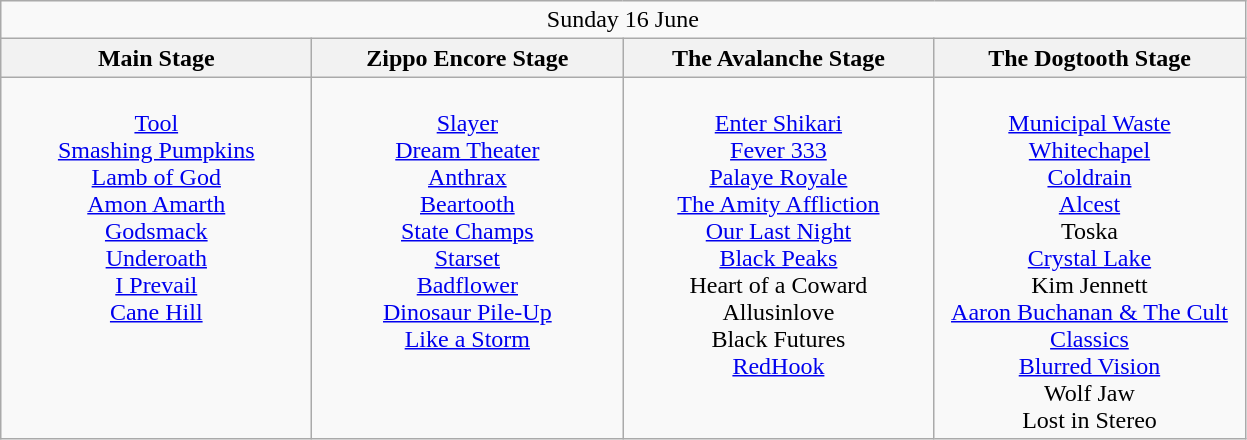<table class="wikitable">
<tr>
<td colspan="4" style="text-align:center;">Sunday 16 June</td>
</tr>
<tr>
<th>Main Stage</th>
<th>Zippo Encore Stage</th>
<th>The Avalanche Stage</th>
<th>The Dogtooth Stage</th>
</tr>
<tr>
<td style="text-align:center; vertical-align:top; width:200px;"><br><a href='#'>Tool</a><br>
<a href='#'>Smashing Pumpkins</a><br>
<a href='#'>Lamb of God</a><br>
<a href='#'>Amon Amarth</a><br>
<a href='#'>Godsmack</a><br>
<a href='#'>Underoath</a><br>
<a href='#'>I Prevail</a><br>
<a href='#'>Cane Hill</a><br></td>
<td style="text-align:center; vertical-align:top; width:200px;"><br><a href='#'>Slayer</a><br>
<a href='#'>Dream Theater</a><br>
<a href='#'>Anthrax</a><br>
<a href='#'>Beartooth</a><br>
<a href='#'>State Champs</a><br>
<a href='#'>Starset</a><br>
<a href='#'>Badflower</a><br>
<a href='#'>Dinosaur Pile-Up</a><br>
<a href='#'>Like a Storm</a><br></td>
<td style="text-align:center; vertical-align:top; width:200px;"><br><a href='#'>Enter Shikari</a><br>
<a href='#'>Fever 333</a><br>
<a href='#'>Palaye Royale</a><br>
<a href='#'>The Amity Affliction</a><br>
<a href='#'>Our Last Night</a><br>
<a href='#'>Black Peaks</a><br>
Heart of a Coward<br>
Allusinlove<br>
Black Futures<br>
<a href='#'>RedHook</a><br></td>
<td style="text-align:center; vertical-align:top; width:200px;"><br><a href='#'>Municipal Waste</a><br>
<a href='#'>Whitechapel</a><br>
<a href='#'>Coldrain</a><br>
<a href='#'>Alcest</a><br>
Toska<br>
<a href='#'>Crystal Lake</a><br>
Kim Jennett<br>
<a href='#'>Aaron Buchanan & The Cult Classics</a><br>
<a href='#'>Blurred Vision</a><br>
Wolf Jaw<br>
Lost in Stereo<br></td>
</tr>
</table>
